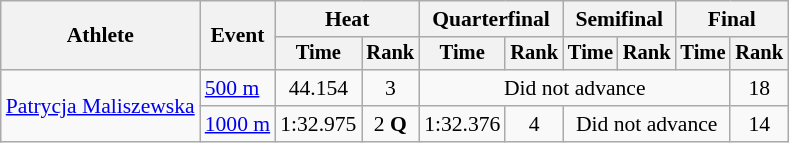<table class="wikitable" style="font-size:90%">
<tr>
<th rowspan=2>Athlete</th>
<th rowspan=2>Event</th>
<th colspan=2>Heat</th>
<th colspan=2>Quarterfinal</th>
<th colspan=2>Semifinal</th>
<th colspan=2>Final</th>
</tr>
<tr style="font-size:95%">
<th>Time</th>
<th>Rank</th>
<th>Time</th>
<th>Rank</th>
<th>Time</th>
<th>Rank</th>
<th>Time</th>
<th>Rank</th>
</tr>
<tr align=center>
<td align=left rowspan=2><a href='#'>Patrycja Maliszewska</a></td>
<td align=left><a href='#'>500 m</a></td>
<td>44.154</td>
<td>3</td>
<td colspan=5>Did not advance</td>
<td>18</td>
</tr>
<tr align=center>
<td align=left><a href='#'>1000 m</a></td>
<td>1:32.975</td>
<td>2 <strong>Q</strong></td>
<td>1:32.376</td>
<td>4</td>
<td colspan=3>Did not advance</td>
<td>14</td>
</tr>
</table>
